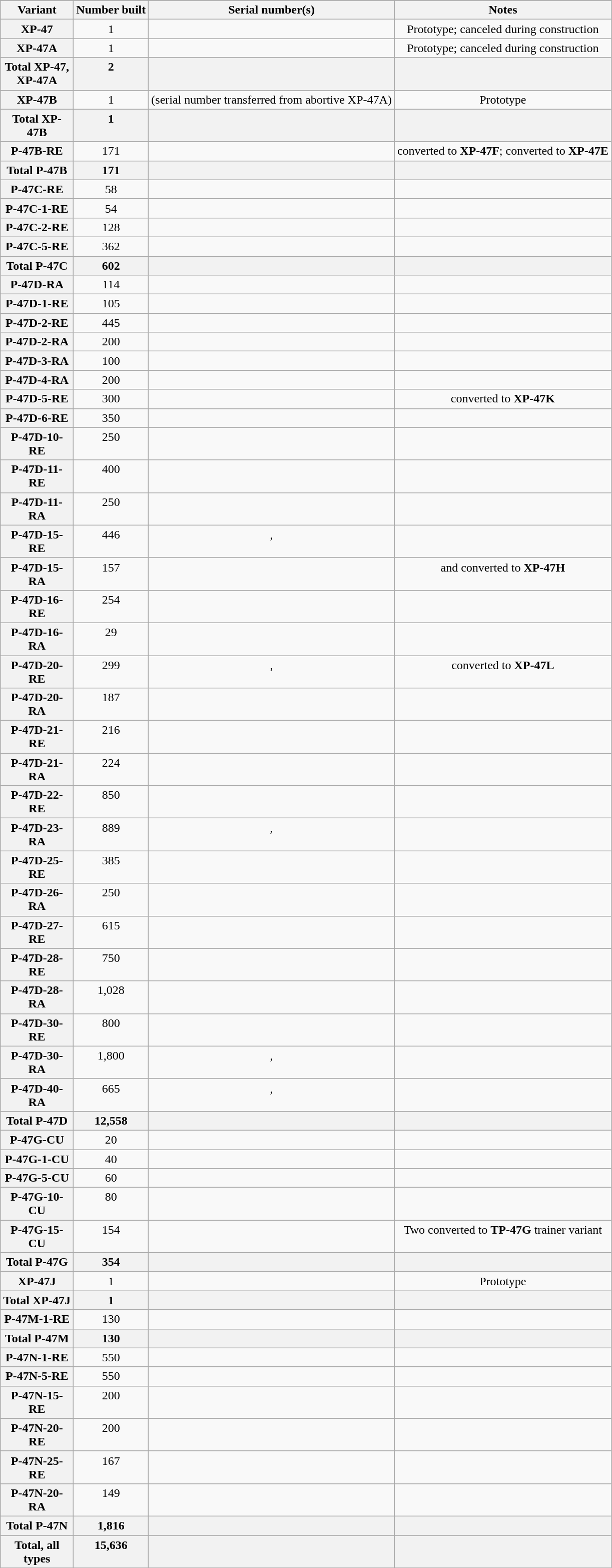<table class="wikitable">
<tr style="vertical-align:top; text-align:center;">
</tr>
<tr style="vertical-align:top; text-align:center;">
<th style="width: 90px;">Variant</th>
<th>Number built</th>
<th>Serial number(s)</th>
<th>Notes</th>
</tr>
<tr style="vertical-align:top; text-align:center;">
<th>XP-47</th>
<td>1</td>
<td></td>
<td>Prototype; canceled during construction</td>
</tr>
<tr style="vertical-align:top; text-align:center;">
<th>XP-47A</th>
<td>1</td>
<td></td>
<td>Prototype; canceled during construction</td>
</tr>
<tr style="vertical-align:top; text-align:center;">
<th>Total XP-47, XP-47A</th>
<th>2</th>
<th></th>
<th></th>
</tr>
<tr style="vertical-align:top; text-align:center;">
<th>XP-47B</th>
<td>1</td>
<td> (serial number transferred from abortive XP-47A)</td>
<td>Prototype</td>
</tr>
<tr style="vertical-align:top; text-align:center;">
<th>Total XP-47B</th>
<th>1</th>
<th></th>
<th></th>
</tr>
<tr style="vertical-align:top; text-align:center;">
<th>P-47B-RE</th>
<td>171</td>
<td></td>
<td> converted to <strong>XP-47F</strong>;  converted to <strong>XP-47E</strong></td>
</tr>
<tr style="vertical-align:top; text-align:center;">
<th>Total P-47B</th>
<th>171</th>
<th></th>
<th></th>
</tr>
<tr style="vertical-align:top; text-align:center;">
<th>P-47C-RE</th>
<td>58</td>
<td></td>
<td></td>
</tr>
<tr style="vertical-align:top; text-align:center;">
<th>P-47C-1-RE</th>
<td>54</td>
<td></td>
<td></td>
</tr>
<tr style="vertical-align:top; text-align:center;">
<th>P-47C-2-RE</th>
<td>128</td>
<td></td>
<td></td>
</tr>
<tr style="vertical-align:top; text-align:center;">
<th>P-47C-5-RE</th>
<td>362</td>
<td></td>
<td></td>
</tr>
<tr style="vertical-align:top; text-align:center;">
<th>Total P-47C</th>
<th>602</th>
<th></th>
<th></th>
</tr>
<tr style="vertical-align:top; text-align:center;">
<th>P-47D-RA</th>
<td>114</td>
<td></td>
<td></td>
</tr>
<tr style="vertical-align:top; text-align:center;">
<th>P-47D-1-RE</th>
<td>105</td>
<td></td>
<td></td>
</tr>
<tr style="vertical-align:top; text-align:center;">
<th>P-47D-2-RE</th>
<td>445</td>
<td></td>
<td></td>
</tr>
<tr style="vertical-align:top; text-align:center;">
<th>P-47D-2-RA</th>
<td>200</td>
<td></td>
<td></td>
</tr>
<tr style="vertical-align:top; text-align:center;">
<th>P-47D-3-RA</th>
<td>100</td>
<td></td>
<td></td>
</tr>
<tr style="vertical-align:top; text-align:center;">
<th>P-47D-4-RA</th>
<td>200</td>
<td></td>
<td></td>
</tr>
<tr style="vertical-align:top; text-align:center;">
<th>P-47D-5-RE</th>
<td>300</td>
<td></td>
<td> converted to <strong>XP-47K</strong></td>
</tr>
<tr style="vertical-align:top; text-align:center;">
<th>P-47D-6-RE</th>
<td>350</td>
<td></td>
<td></td>
</tr>
<tr style="vertical-align:top; text-align:center;">
<th>P-47D-10-RE</th>
<td>250</td>
<td></td>
<td></td>
</tr>
<tr style="vertical-align:top; text-align:center;">
<th>P-47D-11-RE</th>
<td>400</td>
<td></td>
<td></td>
</tr>
<tr style="vertical-align:top; text-align:center;">
<th>P-47D-11-RA</th>
<td>250</td>
<td></td>
<td></td>
</tr>
<tr style="vertical-align:top; text-align:center;">
<th>P-47D-15-RE</th>
<td>446</td>
<td>, </td>
<td></td>
</tr>
<tr style="vertical-align:top; text-align:center;">
<th>P-47D-15-RA</th>
<td>157</td>
<td></td>
<td> and  converted to <strong>XP-47H</strong></td>
</tr>
<tr style="vertical-align:top; text-align:center;">
<th>P-47D-16-RE</th>
<td>254</td>
<td></td>
<td></td>
</tr>
<tr style="vertical-align:top; text-align:center;">
<th>P-47D-16-RA</th>
<td>29</td>
<td></td>
<td></td>
</tr>
<tr style="vertical-align:top; text-align:center;">
<th>P-47D-20-RE</th>
<td>299</td>
<td>, </td>
<td> converted to <strong>XP-47L</strong></td>
</tr>
<tr style="vertical-align:top; text-align:center;">
<th>P-47D-20-RA</th>
<td>187</td>
<td></td>
<td></td>
</tr>
<tr style="vertical-align:top; text-align:center;">
<th>P-47D-21-RE</th>
<td>216</td>
<td></td>
<td></td>
</tr>
<tr style="vertical-align:top; text-align:center;">
<th>P-47D-21-RA</th>
<td>224</td>
<td></td>
<td></td>
</tr>
<tr style="vertical-align:top; text-align:center;">
<th>P-47D-22-RE</th>
<td>850</td>
<td></td>
<td></td>
</tr>
<tr style="vertical-align:top; text-align:center;">
<th>P-47D-23-RA</th>
<td>889</td>
<td>, </td>
<td></td>
</tr>
<tr style="vertical-align:top; text-align:center;">
<th>P-47D-25-RE</th>
<td>385</td>
<td></td>
<td></td>
</tr>
<tr style="vertical-align:top; text-align:center;">
<th>P-47D-26-RA</th>
<td>250</td>
<td></td>
<td></td>
</tr>
<tr style="vertical-align:top; text-align:center;">
<th>P-47D-27-RE</th>
<td>615</td>
<td></td>
<td></td>
</tr>
<tr style="vertical-align:top; text-align:center;">
<th>P-47D-28-RE</th>
<td>750</td>
<td></td>
<td></td>
</tr>
<tr style="vertical-align:top; text-align:center;">
<th>P-47D-28-RA</th>
<td>1,028</td>
<td></td>
<td></td>
</tr>
<tr style="vertical-align:top; text-align:center;">
<th>P-47D-30-RE</th>
<td>800</td>
<td></td>
<td></td>
</tr>
<tr style="vertical-align:top; text-align:center;">
<th>P-47D-30-RA</th>
<td>1,800</td>
<td>, </td>
<td></td>
</tr>
<tr style="vertical-align:top; text-align:center;">
<th>P-47D-40-RA</th>
<td>665</td>
<td>, </td>
<td></td>
</tr>
<tr style="vertical-align:top; text-align:center;">
<th>Total P-47D</th>
<th>12,558</th>
<th></th>
<th></th>
</tr>
<tr style="vertical-align:top; text-align:center;">
<th>P-47G-CU</th>
<td>20</td>
<td></td>
<td></td>
</tr>
<tr style="vertical-align:top; text-align:center;">
<th>P-47G-1-CU</th>
<td>40</td>
<td></td>
<td></td>
</tr>
<tr style="vertical-align:top; text-align:center;">
<th>P-47G-5-CU</th>
<td>60</td>
<td></td>
<td></td>
</tr>
<tr style="vertical-align:top; text-align:center;">
<th>P-47G-10-CU</th>
<td>80</td>
<td></td>
<td></td>
</tr>
<tr style="vertical-align:top; text-align:center;">
<th>P-47G-15-CU</th>
<td>154</td>
<td></td>
<td>Two converted to <strong>TP-47G</strong> trainer variant</td>
</tr>
<tr style="vertical-align:top; text-align:center;">
<th>Total P-47G</th>
<th>354</th>
<th></th>
<th></th>
</tr>
<tr style="vertical-align:top; text-align:center;">
<th>XP-47J</th>
<td>1</td>
<td></td>
<td>Prototype</td>
</tr>
<tr style="vertical-align:top; text-align:center;">
<th>Total XP-47J</th>
<th>1</th>
<th></th>
<th></th>
</tr>
<tr style="vertical-align:top; text-align:center;">
<th>P-47M-1-RE</th>
<td>130</td>
<td></td>
<td></td>
</tr>
<tr style="vertical-align:top; text-align:center;">
<th>Total P-47M</th>
<th>130</th>
<th></th>
<th></th>
</tr>
<tr style="vertical-align:top; text-align:center;">
<th>P-47N-1-RE</th>
<td>550</td>
<td></td>
<td></td>
</tr>
<tr style="vertical-align:top; text-align:center;">
<th>P-47N-5-RE</th>
<td>550</td>
<td></td>
<td></td>
</tr>
<tr style="vertical-align:top; text-align:center;">
<th>P-47N-15-RE</th>
<td>200</td>
<td></td>
<td></td>
</tr>
<tr style="vertical-align:top; text-align:center;">
<th>P-47N-20-RE</th>
<td>200</td>
<td></td>
<td></td>
</tr>
<tr style="vertical-align:top; text-align:center;">
<th>P-47N-25-RE</th>
<td>167</td>
<td></td>
<td></td>
</tr>
<tr style="vertical-align:top; text-align:center;">
<th>P-47N-20-RA</th>
<td>149</td>
<td></td>
<td></td>
</tr>
<tr style="vertical-align:top; text-align:center;">
<th>Total P-47N</th>
<th>1,816</th>
<th></th>
<th></th>
</tr>
<tr style="vertical-align:top; text-align:center;">
<th>Total, all types</th>
<th>15,636</th>
<th></th>
<th></th>
</tr>
</table>
